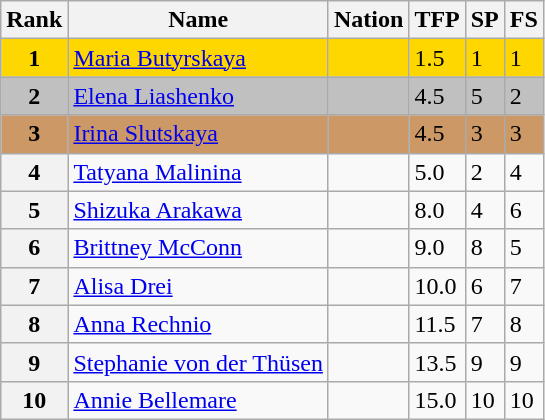<table class="wikitable">
<tr>
<th>Rank</th>
<th>Name</th>
<th>Nation</th>
<th>TFP</th>
<th>SP</th>
<th>FS</th>
</tr>
<tr bgcolor="gold">
<td align="center"><strong>1</strong></td>
<td><a href='#'>Maria Butyrskaya</a></td>
<td></td>
<td>1.5</td>
<td>1</td>
<td>1</td>
</tr>
<tr bgcolor="silver">
<td align="center"><strong>2</strong></td>
<td><a href='#'>Elena Liashenko</a></td>
<td></td>
<td>4.5</td>
<td>5</td>
<td>2</td>
</tr>
<tr bgcolor="cc9966">
<td align="center"><strong>3</strong></td>
<td><a href='#'>Irina Slutskaya</a></td>
<td></td>
<td>4.5</td>
<td>3</td>
<td>3</td>
</tr>
<tr>
<th>4</th>
<td><a href='#'>Tatyana Malinina</a></td>
<td></td>
<td>5.0</td>
<td>2</td>
<td>4</td>
</tr>
<tr>
<th>5</th>
<td><a href='#'>Shizuka Arakawa</a></td>
<td></td>
<td>8.0</td>
<td>4</td>
<td>6</td>
</tr>
<tr>
<th>6</th>
<td><a href='#'>Brittney McConn</a></td>
<td></td>
<td>9.0</td>
<td>8</td>
<td>5</td>
</tr>
<tr>
<th>7</th>
<td><a href='#'>Alisa Drei</a></td>
<td></td>
<td>10.0</td>
<td>6</td>
<td>7</td>
</tr>
<tr>
<th>8</th>
<td><a href='#'>Anna Rechnio</a></td>
<td></td>
<td>11.5</td>
<td>7</td>
<td>8</td>
</tr>
<tr>
<th>9</th>
<td><a href='#'>Stephanie von der Thüsen</a></td>
<td></td>
<td>13.5</td>
<td>9</td>
<td>9</td>
</tr>
<tr>
<th>10</th>
<td><a href='#'>Annie Bellemare</a></td>
<td></td>
<td>15.0</td>
<td>10</td>
<td>10</td>
</tr>
</table>
